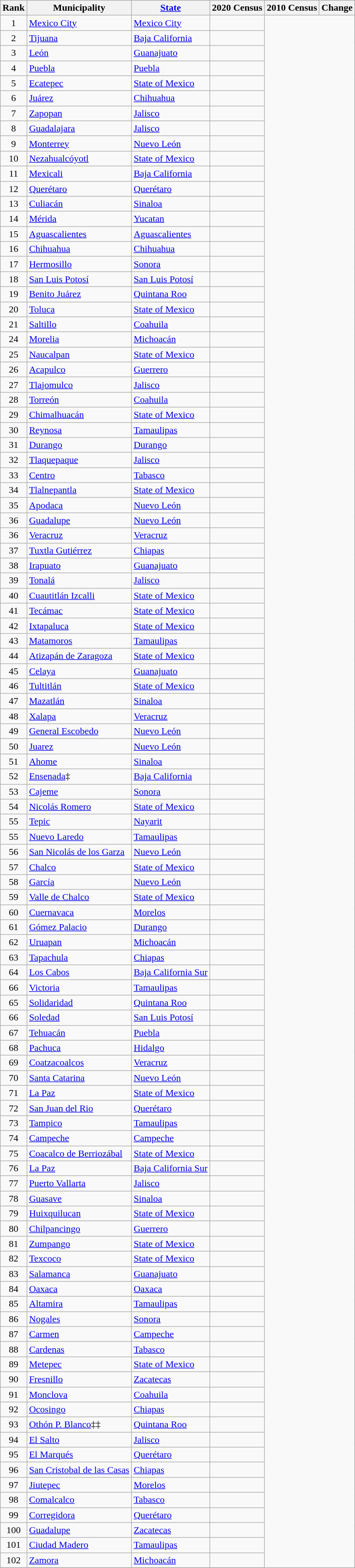<table class="wikitable sortable">
<tr>
<th style="text-align: center;">Rank</th>
<th style="text-align: center;">Municipality</th>
<th style="text-align: center;"><a href='#'>State</a></th>
<th style="text-align: center;">2020 Census</th>
<th style="text-align: center;">2010 Census</th>
<th style="text-align: center;">Change</th>
</tr>
<tr>
<td align="center">1</td>
<td align="left"><a href='#'>Mexico City</a></td>
<td align="left"><a href='#'>Mexico City</a></td>
<td></td>
</tr>
<tr>
<td align="center">2</td>
<td align="left"><a href='#'>Tijuana</a></td>
<td align="left"><a href='#'>Baja California</a></td>
<td></td>
</tr>
<tr>
<td align="center">3</td>
<td align="left"><a href='#'>León</a></td>
<td align="left"><a href='#'>Guanajuato</a></td>
<td></td>
</tr>
<tr>
<td align="center">4</td>
<td align="left"><a href='#'>Puebla</a></td>
<td align="left"><a href='#'>Puebla</a></td>
<td></td>
</tr>
<tr>
<td align="center">5</td>
<td align="left"><a href='#'>Ecatepec</a></td>
<td align="left"><a href='#'>State of Mexico</a></td>
<td></td>
</tr>
<tr>
<td align="center">6</td>
<td align="left"><a href='#'>Juárez</a></td>
<td align="left"><a href='#'>Chihuahua</a></td>
<td></td>
</tr>
<tr>
<td align="center">7</td>
<td align="left"><a href='#'>Zapopan</a></td>
<td align="left"><a href='#'>Jalisco</a></td>
<td></td>
</tr>
<tr>
<td align="center">8</td>
<td align="left"><a href='#'>Guadalajara</a></td>
<td align="left"><a href='#'>Jalisco</a></td>
<td></td>
</tr>
<tr>
<td align="center">9</td>
<td align="left"><a href='#'>Monterrey</a></td>
<td align="left"><a href='#'>Nuevo León</a></td>
<td></td>
</tr>
<tr>
<td align="center">10</td>
<td align="left"><a href='#'>Nezahualcóyotl</a></td>
<td align="left"><a href='#'>State of Mexico</a></td>
<td></td>
</tr>
<tr>
<td align="center">11</td>
<td align="left"><a href='#'>Mexicali</a></td>
<td align="left"><a href='#'>Baja California</a></td>
<td></td>
</tr>
<tr>
<td align="center">12</td>
<td align="left"><a href='#'>Querétaro</a></td>
<td align="left"><a href='#'>Querétaro</a></td>
<td></td>
</tr>
<tr>
<td align="center">13</td>
<td align="left"><a href='#'>Culiacán</a></td>
<td align="left"><a href='#'>Sinaloa</a></td>
<td></td>
</tr>
<tr>
<td align="center">14</td>
<td align="left"><a href='#'>Mérida</a></td>
<td align="left"><a href='#'>Yucatan</a></td>
<td></td>
</tr>
<tr>
<td align="center">15</td>
<td align="left"><a href='#'>Aguascalientes</a></td>
<td align="left"><a href='#'>Aguascalientes</a></td>
<td></td>
</tr>
<tr>
<td align="center">16</td>
<td align="left"><a href='#'>Chihuahua</a></td>
<td align="left"><a href='#'>Chihuahua</a></td>
<td></td>
</tr>
<tr>
<td align="center">17</td>
<td align="left"><a href='#'>Hermosillo</a></td>
<td align="left"><a href='#'>Sonora</a></td>
<td></td>
</tr>
<tr>
<td align="center">18</td>
<td align="left"><a href='#'>San Luis Potosí</a></td>
<td align="left"><a href='#'>San Luis Potosí</a></td>
<td></td>
</tr>
<tr>
<td align="center">19</td>
<td align="left"><a href='#'>Benito Juárez</a></td>
<td align="left"><a href='#'>Quintana Roo</a></td>
<td></td>
</tr>
<tr>
<td align="center">20</td>
<td align="left"><a href='#'>Toluca</a></td>
<td align="left"><a href='#'>State of Mexico</a></td>
<td></td>
</tr>
<tr>
<td align="center">21</td>
<td align="left"><a href='#'>Saltillo</a></td>
<td align="left"><a href='#'>Coahuila</a></td>
<td></td>
</tr>
<tr>
<td align="center">24</td>
<td align="left"><a href='#'>Morelia</a></td>
<td align="left"><a href='#'>Michoacán</a></td>
<td></td>
</tr>
<tr>
<td align="center">25</td>
<td align="left"><a href='#'>Naucalpan</a></td>
<td align="left"><a href='#'>State of Mexico</a></td>
<td></td>
</tr>
<tr>
<td align="center">26</td>
<td align="left"><a href='#'>Acapulco</a></td>
<td align="left"><a href='#'>Guerrero</a></td>
<td></td>
</tr>
<tr>
<td align="center">27</td>
<td align="left"><a href='#'>Tlajomulco</a></td>
<td align="left"><a href='#'>Jalisco</a></td>
<td></td>
</tr>
<tr>
<td align="center">28</td>
<td align="left"><a href='#'>Torreón</a></td>
<td align="left"><a href='#'>Coahuila</a></td>
<td></td>
</tr>
<tr>
<td align="center">29</td>
<td align="left"><a href='#'>Chimalhuacán</a></td>
<td align="left"><a href='#'>State of Mexico</a></td>
<td></td>
</tr>
<tr>
<td align="center">30</td>
<td align="left"><a href='#'>Reynosa</a></td>
<td align="left"><a href='#'>Tamaulipas</a></td>
<td></td>
</tr>
<tr>
<td align="center">31</td>
<td align="left"><a href='#'>Durango</a></td>
<td align="left"><a href='#'>Durango</a></td>
<td></td>
</tr>
<tr>
<td align="center">32</td>
<td align="left"><a href='#'>Tlaquepaque</a></td>
<td align="left"><a href='#'>Jalisco</a></td>
<td></td>
</tr>
<tr>
<td align="center">33</td>
<td align="left"><a href='#'>Centro</a></td>
<td align="left"><a href='#'>Tabasco</a></td>
<td></td>
</tr>
<tr>
<td align="center">34</td>
<td align="left"><a href='#'>Tlalnepantla</a></td>
<td align="left"><a href='#'>State of Mexico</a></td>
<td></td>
</tr>
<tr>
<td align="center">35</td>
<td align="left"><a href='#'>Apodaca</a></td>
<td align="left"><a href='#'>Nuevo León</a></td>
<td></td>
</tr>
<tr>
<td align="center">36</td>
<td align="left"><a href='#'>Guadalupe</a></td>
<td align="left"><a href='#'>Nuevo León</a></td>
<td></td>
</tr>
<tr>
<td align="center">36</td>
<td align="left"><a href='#'>Veracruz</a></td>
<td align="left"><a href='#'>Veracruz</a></td>
<td></td>
</tr>
<tr>
<td align="center">37</td>
<td align="left"><a href='#'>Tuxtla Gutiérrez</a></td>
<td align="left"><a href='#'>Chiapas</a></td>
<td></td>
</tr>
<tr>
<td align="center">38</td>
<td align="left"><a href='#'>Irapuato</a></td>
<td align="left"><a href='#'>Guanajuato</a></td>
<td></td>
</tr>
<tr>
<td align="center">39</td>
<td align="left"><a href='#'>Tonalá</a></td>
<td align="left"><a href='#'>Jalisco</a></td>
<td></td>
</tr>
<tr>
<td align="center">40</td>
<td align="left"><a href='#'>Cuautitlán Izcalli</a></td>
<td align="left"><a href='#'>State of Mexico</a></td>
<td></td>
</tr>
<tr>
<td align="center">41</td>
<td align="left"><a href='#'>Tecámac</a></td>
<td align="left"><a href='#'>State of Mexico</a></td>
<td></td>
</tr>
<tr>
<td align="center">42</td>
<td align="left"><a href='#'>Ixtapaluca</a></td>
<td align="left"><a href='#'>State of Mexico</a></td>
<td></td>
</tr>
<tr>
<td align="center">43</td>
<td align="left"><a href='#'>Matamoros</a></td>
<td align="left"><a href='#'>Tamaulipas</a></td>
<td></td>
</tr>
<tr>
<td align="center">44</td>
<td align="left"><a href='#'>Atizapán de Zaragoza</a></td>
<td align="left"><a href='#'>State of Mexico</a></td>
<td></td>
</tr>
<tr>
<td align="center">45</td>
<td align="left"><a href='#'>Celaya</a></td>
<td align="left"><a href='#'>Guanajuato</a></td>
<td></td>
</tr>
<tr>
<td align="center">46</td>
<td align="left"><a href='#'>Tultitlán</a></td>
<td align="left"><a href='#'>State of Mexico</a></td>
<td></td>
</tr>
<tr>
<td align="center">47</td>
<td align="left"><a href='#'>Mazatlán</a></td>
<td align="left"><a href='#'>Sinaloa</a></td>
<td></td>
</tr>
<tr>
<td align="center">48</td>
<td align="left"><a href='#'>Xalapa</a></td>
<td align="left"><a href='#'>Veracruz</a></td>
<td></td>
</tr>
<tr>
<td align="center">49</td>
<td align="left"><a href='#'>General Escobedo</a></td>
<td align="left"><a href='#'>Nuevo León</a></td>
<td></td>
</tr>
<tr>
<td align="center">50</td>
<td align="left"><a href='#'>Juarez</a></td>
<td align="left"><a href='#'>Nuevo León</a></td>
<td></td>
</tr>
<tr>
<td align="center">51</td>
<td align="left"><a href='#'>Ahome</a></td>
<td align="left"><a href='#'>Sinaloa</a></td>
<td></td>
</tr>
<tr>
<td align="center">52</td>
<td align="left"><a href='#'>Ensenada</a>‡</td>
<td align="left"><a href='#'>Baja California</a></td>
<td></td>
</tr>
<tr>
<td align="center">53</td>
<td align="left"><a href='#'>Cajeme</a></td>
<td align="left"><a href='#'>Sonora</a></td>
<td></td>
</tr>
<tr>
<td align="center">54</td>
<td align="left"><a href='#'>Nicolás Romero</a></td>
<td align="left"><a href='#'>State of Mexico</a></td>
<td></td>
</tr>
<tr>
<td align="center">55</td>
<td align="left"><a href='#'>Tepic</a></td>
<td align="left"><a href='#'>Nayarit</a></td>
<td></td>
</tr>
<tr>
<td align="center">55</td>
<td align="left"><a href='#'>Nuevo Laredo</a></td>
<td align="left"><a href='#'>Tamaulipas</a></td>
<td></td>
</tr>
<tr>
<td align="center">56</td>
<td align="left"><a href='#'>San Nicolás de los Garza</a></td>
<td align="left"><a href='#'>Nuevo León</a></td>
<td></td>
</tr>
<tr>
<td align="center">57</td>
<td align="left"><a href='#'>Chalco</a></td>
<td align="left"><a href='#'>State of Mexico</a></td>
<td></td>
</tr>
<tr>
<td align="center">58</td>
<td align="left"><a href='#'>García</a></td>
<td align="left"><a href='#'>Nuevo León</a></td>
<td></td>
</tr>
<tr>
<td align="center">59</td>
<td align="left"><a href='#'>Valle de Chalco</a></td>
<td align="left"><a href='#'>State of Mexico</a></td>
<td></td>
</tr>
<tr>
<td align="center">60</td>
<td align="left"><a href='#'>Cuernavaca</a></td>
<td align="left"><a href='#'>Morelos</a></td>
<td></td>
</tr>
<tr>
<td align="center">61</td>
<td align="left"><a href='#'>Gómez Palacio</a></td>
<td align="left"><a href='#'>Durango</a></td>
<td></td>
</tr>
<tr>
<td align="center">62</td>
<td align="left"><a href='#'>Uruapan</a></td>
<td align="left"><a href='#'>Michoacán</a></td>
<td></td>
</tr>
<tr>
<td align="center">63</td>
<td align="left"><a href='#'>Tapachula</a></td>
<td align="left"><a href='#'>Chiapas</a></td>
<td></td>
</tr>
<tr>
<td align="center">64</td>
<td align="left"><a href='#'>Los Cabos</a></td>
<td align="left"><a href='#'>Baja California Sur</a></td>
<td></td>
</tr>
<tr>
<td align="center">66</td>
<td align="left"><a href='#'>Victoria</a></td>
<td align="left"><a href='#'>Tamaulipas</a></td>
<td></td>
</tr>
<tr>
<td align="center">65</td>
<td align="left"><a href='#'>Solidaridad</a></td>
<td align="left"><a href='#'>Quintana Roo</a></td>
<td></td>
</tr>
<tr>
<td align="center">66</td>
<td align="left"><a href='#'>Soledad</a></td>
<td align="left"><a href='#'>San Luis Potosí</a></td>
<td></td>
</tr>
<tr>
<td align="center">67</td>
<td align="left"><a href='#'>Tehuacán</a></td>
<td align="left"><a href='#'>Puebla</a></td>
<td></td>
</tr>
<tr>
<td align="center">68</td>
<td align="left"><a href='#'>Pachuca</a></td>
<td align="left"><a href='#'>Hidalgo</a></td>
<td></td>
</tr>
<tr>
<td align="center">69</td>
<td align="left"><a href='#'>Coatzacoalcos</a></td>
<td align="left"><a href='#'>Veracruz</a></td>
<td></td>
</tr>
<tr>
<td align="center">70</td>
<td align="left"><a href='#'>Santa Catarina</a></td>
<td align="left"><a href='#'>Nuevo León</a></td>
<td></td>
</tr>
<tr>
<td align="center">71</td>
<td align="left"><a href='#'>La Paz</a></td>
<td align="left"><a href='#'>State of Mexico</a></td>
<td></td>
</tr>
<tr>
<td align="center">72</td>
<td align="left"><a href='#'>San Juan del Rio</a></td>
<td align="left"><a href='#'>Querétaro</a></td>
<td></td>
</tr>
<tr>
<td align="center">73</td>
<td align="left"><a href='#'>Tampico</a></td>
<td align="left"><a href='#'>Tamaulipas</a></td>
<td></td>
</tr>
<tr>
<td align="center">74</td>
<td align="left"><a href='#'>Campeche</a></td>
<td align="left"><a href='#'>Campeche</a></td>
<td></td>
</tr>
<tr>
<td align="center">75</td>
<td align="left"><a href='#'>Coacalco de Berriozábal</a></td>
<td align="left"><a href='#'>State of Mexico</a></td>
<td></td>
</tr>
<tr>
<td align="center">76</td>
<td align="left"><a href='#'>La Paz</a></td>
<td align="left"><a href='#'>Baja California Sur</a></td>
<td></td>
</tr>
<tr>
<td align="center">77</td>
<td align="left"><a href='#'>Puerto Vallarta</a></td>
<td align="left"><a href='#'>Jalisco</a></td>
<td></td>
</tr>
<tr>
<td align="center">78</td>
<td align="left"><a href='#'>Guasave</a></td>
<td align="left"><a href='#'>Sinaloa</a></td>
<td></td>
</tr>
<tr>
<td align="center">79</td>
<td align="left"><a href='#'>Huixquilucan</a></td>
<td align="left"><a href='#'>State of Mexico</a></td>
<td></td>
</tr>
<tr>
<td align="center">80</td>
<td align="left"><a href='#'>Chilpancingo</a></td>
<td align="left"><a href='#'>Guerrero</a></td>
<td></td>
</tr>
<tr>
<td align="center">81</td>
<td align="left"><a href='#'>Zumpango</a></td>
<td align="left"><a href='#'>State of Mexico</a></td>
<td></td>
</tr>
<tr>
<td align="center">82</td>
<td align="left"><a href='#'>Texcoco</a></td>
<td align="left"><a href='#'>State of Mexico</a></td>
<td></td>
</tr>
<tr>
<td align="center">83</td>
<td align="left"><a href='#'>Salamanca</a></td>
<td align="left"><a href='#'>Guanajuato</a></td>
<td></td>
</tr>
<tr>
<td align="center">84</td>
<td align="left"><a href='#'>Oaxaca</a></td>
<td align="left"><a href='#'>Oaxaca</a></td>
<td></td>
</tr>
<tr>
<td align="center">85</td>
<td align="left"><a href='#'>Altamira</a></td>
<td align="left"><a href='#'>Tamaulipas</a></td>
<td></td>
</tr>
<tr>
<td align="center">86</td>
<td align="left"><a href='#'>Nogales</a></td>
<td align="left"><a href='#'>Sonora</a></td>
<td></td>
</tr>
<tr>
<td align="center">87</td>
<td align="left"><a href='#'>Carmen</a></td>
<td align="left"><a href='#'>Campeche</a></td>
<td></td>
</tr>
<tr>
<td align="center">88</td>
<td align="left"><a href='#'>Cardenas</a></td>
<td align="left"><a href='#'>Tabasco</a></td>
<td></td>
</tr>
<tr>
<td align="center">89</td>
<td align="left"><a href='#'>Metepec</a></td>
<td align="left"><a href='#'>State of Mexico</a></td>
<td></td>
</tr>
<tr>
<td align="center">90</td>
<td align="left"><a href='#'>Fresnillo</a></td>
<td align="left"><a href='#'>Zacatecas</a></td>
<td></td>
</tr>
<tr>
<td align="center">91</td>
<td align="left"><a href='#'>Monclova</a></td>
<td align="left"><a href='#'>Coahuila</a></td>
<td></td>
</tr>
<tr>
<td align="center">92</td>
<td align="left"><a href='#'>Ocosingo</a></td>
<td align="left"><a href='#'>Chiapas</a></td>
<td></td>
</tr>
<tr>
<td align="center">93</td>
<td align="left"><a href='#'>Othón P. Blanco</a>‡‡</td>
<td align="left"><a href='#'>Quintana Roo</a></td>
<td></td>
</tr>
<tr>
<td align="center">94</td>
<td align="left"><a href='#'>El Salto</a></td>
<td align="left"><a href='#'>Jalisco</a></td>
<td></td>
</tr>
<tr>
<td align="center">95</td>
<td align="left"><a href='#'>El Marqués</a></td>
<td align="left"><a href='#'>Querétaro</a></td>
<td></td>
</tr>
<tr>
<td align="center">96</td>
<td align="left"><a href='#'>San Cristobal de las Casas</a></td>
<td align="left"><a href='#'>Chiapas</a></td>
<td></td>
</tr>
<tr>
<td align="center">97</td>
<td align="left"><a href='#'>Jiutepec</a></td>
<td align="left"><a href='#'>Morelos</a></td>
<td></td>
</tr>
<tr>
<td align="center">98</td>
<td align="left"><a href='#'>Comalcalco</a></td>
<td align="left"><a href='#'>Tabasco</a></td>
<td></td>
</tr>
<tr>
<td align="center">99</td>
<td align="left"><a href='#'>Corregidora</a></td>
<td align="left"><a href='#'>Querétaro</a></td>
<td></td>
</tr>
<tr>
<td align="center">100</td>
<td align="left"><a href='#'>Guadalupe</a></td>
<td align="left"><a href='#'>Zacatecas</a></td>
<td></td>
</tr>
<tr>
<td align="center">101</td>
<td align="left"><a href='#'>Ciudad Madero</a></td>
<td align="left"><a href='#'>Tamaulipas</a></td>
<td></td>
</tr>
<tr>
<td align="center">102</td>
<td align="left"><a href='#'>Zamora</a></td>
<td align="left"><a href='#'>Michoacán</a></td>
<td></td>
</tr>
<tr>
</tr>
</table>
